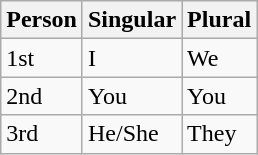<table class="wikitable">
<tr>
<th>Person</th>
<th>Singular</th>
<th>Plural</th>
</tr>
<tr>
<td>1st</td>
<td>I</td>
<td>We</td>
</tr>
<tr>
<td>2nd</td>
<td>You</td>
<td>You</td>
</tr>
<tr>
<td>3rd</td>
<td>He/She</td>
<td>They</td>
</tr>
</table>
